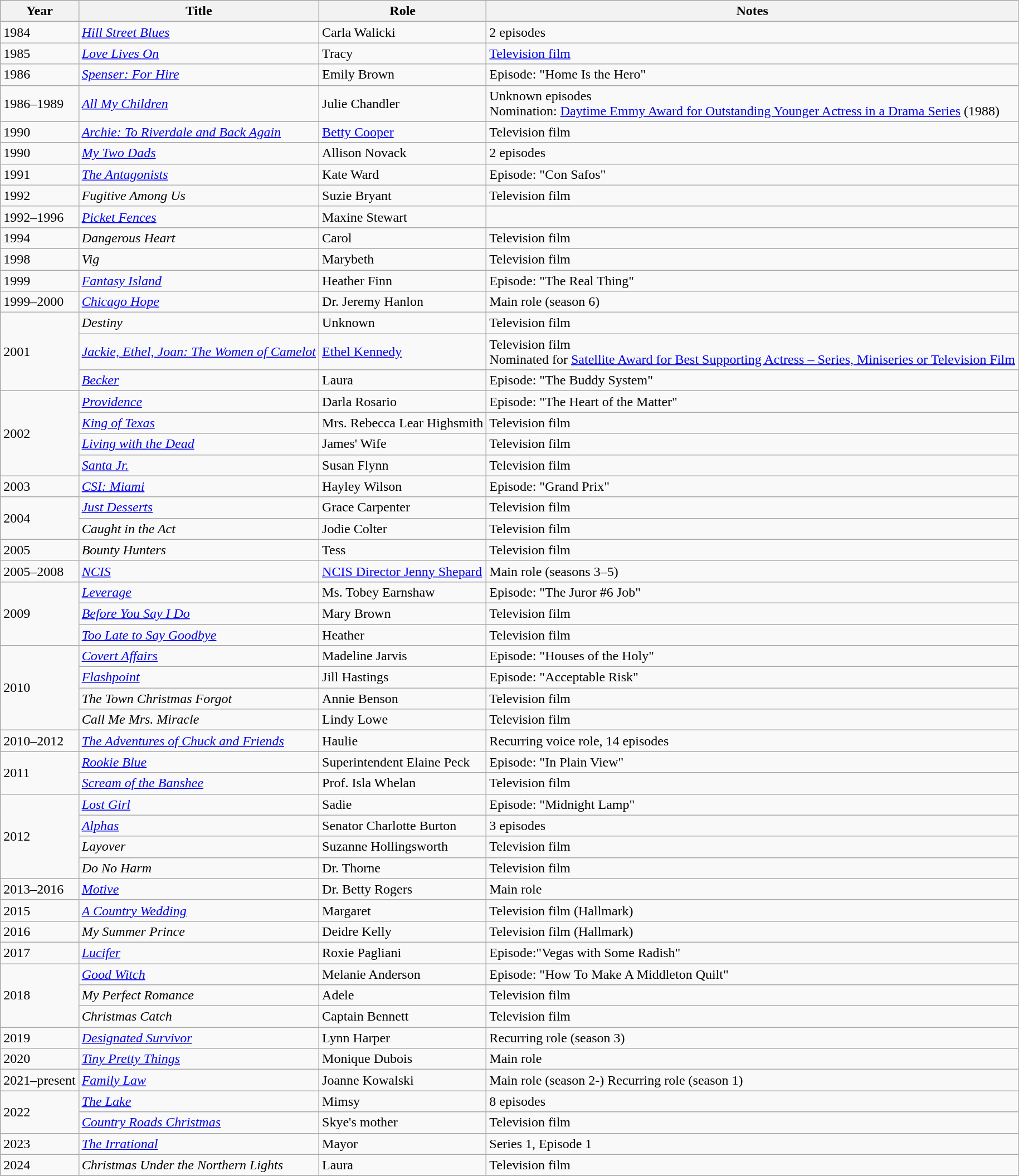<table class="wikitable sortable">
<tr>
<th>Year</th>
<th>Title</th>
<th>Role</th>
<th class="unsortable">Notes</th>
</tr>
<tr>
<td>1984</td>
<td><em><a href='#'>Hill Street Blues</a></em></td>
<td>Carla Walicki</td>
<td>2 episodes</td>
</tr>
<tr>
<td>1985</td>
<td><em><a href='#'>Love Lives On</a></em></td>
<td>Tracy</td>
<td><a href='#'>Television film</a></td>
</tr>
<tr>
<td>1986</td>
<td><em><a href='#'>Spenser: For Hire</a></em></td>
<td>Emily Brown</td>
<td>Episode: "Home Is the Hero"</td>
</tr>
<tr>
<td>1986–1989</td>
<td><em><a href='#'>All My Children</a></em></td>
<td>Julie Chandler</td>
<td>Unknown episodes<br>Nomination: <a href='#'>Daytime Emmy Award for Outstanding Younger Actress in a Drama Series</a> (1988)</td>
</tr>
<tr>
<td>1990</td>
<td><em><a href='#'>Archie: To Riverdale and Back Again</a></em></td>
<td><a href='#'>Betty Cooper</a></td>
<td>Television film</td>
</tr>
<tr>
<td>1990</td>
<td><em><a href='#'>My Two Dads</a></em></td>
<td>Allison Novack</td>
<td>2 episodes</td>
</tr>
<tr>
<td>1991</td>
<td data-sort-value="Antagonists, The"><em><a href='#'>The Antagonists</a></em></td>
<td>Kate Ward</td>
<td>Episode: "Con Safos"</td>
</tr>
<tr>
<td>1992</td>
<td><em>Fugitive Among Us</em></td>
<td>Suzie Bryant</td>
<td>Television film</td>
</tr>
<tr>
<td>1992–1996</td>
<td><em><a href='#'>Picket Fences</a></em></td>
<td>Maxine Stewart</td>
<td></td>
</tr>
<tr>
<td>1994</td>
<td><em>Dangerous Heart</em></td>
<td>Carol</td>
<td>Television film</td>
</tr>
<tr>
<td>1998</td>
<td><em>Vig</em></td>
<td>Marybeth</td>
<td>Television film</td>
</tr>
<tr>
<td>1999</td>
<td><em><a href='#'>Fantasy Island</a></em></td>
<td>Heather Finn</td>
<td>Episode: "The Real Thing"</td>
</tr>
<tr>
<td>1999–2000</td>
<td><em><a href='#'>Chicago Hope</a></em></td>
<td>Dr. Jeremy Hanlon</td>
<td>Main role (season 6)</td>
</tr>
<tr>
<td rowspan="3">2001</td>
<td><em>Destiny</em></td>
<td>Unknown</td>
<td>Television film</td>
</tr>
<tr>
<td><em><a href='#'>Jackie, Ethel, Joan: The Women of Camelot</a></em></td>
<td><a href='#'>Ethel Kennedy</a></td>
<td>Television film<br>Nominated for <a href='#'>Satellite Award for Best Supporting Actress – Series, Miniseries or Television Film</a></td>
</tr>
<tr>
<td><em><a href='#'>Becker</a></em></td>
<td>Laura</td>
<td>Episode: "The Buddy System"</td>
</tr>
<tr>
<td rowspan="4">2002</td>
<td><em><a href='#'>Providence</a></em></td>
<td>Darla Rosario</td>
<td>Episode: "The Heart of the Matter"</td>
</tr>
<tr>
<td><em><a href='#'>King of Texas</a></em></td>
<td>Mrs. Rebecca Lear Highsmith</td>
<td>Television film</td>
</tr>
<tr>
<td><em><a href='#'>Living with the Dead</a></em></td>
<td>James' Wife</td>
<td>Television film</td>
</tr>
<tr>
<td><em><a href='#'>Santa Jr.</a></em></td>
<td>Susan Flynn</td>
<td>Television film</td>
</tr>
<tr>
<td>2003</td>
<td><em><a href='#'>CSI: Miami</a></em></td>
<td>Hayley Wilson</td>
<td>Episode: "Grand Prix"</td>
</tr>
<tr>
<td rowspan="2">2004</td>
<td><em><a href='#'>Just Desserts</a></em></td>
<td>Grace Carpenter</td>
<td>Television film</td>
</tr>
<tr>
<td><em>Caught in the Act</em></td>
<td>Jodie Colter</td>
<td>Television film</td>
</tr>
<tr>
<td>2005</td>
<td><em>Bounty Hunters</em></td>
<td>Tess</td>
<td>Television film</td>
</tr>
<tr>
<td>2005–2008</td>
<td><em><a href='#'>NCIS</a></em></td>
<td><a href='#'>NCIS Director Jenny Shepard</a></td>
<td>Main role (seasons 3–5)</td>
</tr>
<tr>
<td rowspan="3">2009</td>
<td><em><a href='#'>Leverage</a></em></td>
<td>Ms. Tobey Earnshaw</td>
<td>Episode: "The Juror #6 Job"</td>
</tr>
<tr>
<td><em><a href='#'>Before You Say I Do</a></em></td>
<td>Mary Brown</td>
<td>Television film</td>
</tr>
<tr>
<td><em><a href='#'>Too Late to Say Goodbye</a></em></td>
<td>Heather</td>
<td>Television film</td>
</tr>
<tr>
<td rowspan="4">2010</td>
<td><em><a href='#'>Covert Affairs</a></em></td>
<td>Madeline Jarvis</td>
<td>Episode: "Houses of the Holy"</td>
</tr>
<tr>
<td><em><a href='#'>Flashpoint</a></em></td>
<td>Jill Hastings</td>
<td>Episode: "Acceptable Risk"</td>
</tr>
<tr>
<td data-sort-value="Town Christmas Forgot, The"><em>The Town Christmas Forgot</em></td>
<td>Annie Benson</td>
<td>Television film</td>
</tr>
<tr>
<td><em>Call Me Mrs. Miracle</em></td>
<td>Lindy Lowe</td>
<td>Television film</td>
</tr>
<tr>
<td>2010–2012</td>
<td data-sort-value="Adventures of Chuck and Friends, The"><em><a href='#'>The Adventures of Chuck and Friends</a></em></td>
<td>Haulie</td>
<td>Recurring voice role, 14 episodes</td>
</tr>
<tr>
<td rowspan="2">2011</td>
<td><em><a href='#'>Rookie Blue</a></em></td>
<td>Superintendent Elaine Peck</td>
<td>Episode: "In Plain View"</td>
</tr>
<tr>
<td><em><a href='#'>Scream of the Banshee</a></em></td>
<td>Prof. Isla Whelan</td>
<td>Television film</td>
</tr>
<tr>
<td rowspan="4">2012</td>
<td><em><a href='#'>Lost Girl</a></em></td>
<td>Sadie</td>
<td>Episode: "Midnight Lamp"</td>
</tr>
<tr>
<td><em><a href='#'>Alphas</a></em></td>
<td>Senator Charlotte Burton</td>
<td>3 episodes</td>
</tr>
<tr>
<td><em>Layover</em></td>
<td>Suzanne Hollingsworth</td>
<td>Television film</td>
</tr>
<tr>
<td><em>Do No Harm</em></td>
<td>Dr. Thorne</td>
<td>Television film</td>
</tr>
<tr>
<td>2013–2016</td>
<td><em><a href='#'>Motive</a></em></td>
<td>Dr. Betty Rogers</td>
<td>Main role</td>
</tr>
<tr>
<td>2015</td>
<td data-sort-value="Country Wedding, A"><em><a href='#'>A Country Wedding</a></em></td>
<td>Margaret</td>
<td>Television film (Hallmark)</td>
</tr>
<tr>
<td>2016</td>
<td><em>My Summer Prince</em></td>
<td>Deidre Kelly</td>
<td>Television film (Hallmark)</td>
</tr>
<tr>
<td>2017</td>
<td><em><a href='#'>Lucifer</a></em></td>
<td>Roxie Pagliani</td>
<td>Episode:"Vegas with Some Radish"</td>
</tr>
<tr>
<td rowspan="3">2018</td>
<td><em><a href='#'>Good Witch</a></em></td>
<td>Melanie Anderson</td>
<td>Episode: "How To Make A Middleton Quilt"</td>
</tr>
<tr>
<td><em>My Perfect Romance</em></td>
<td>Adele</td>
<td>Television film</td>
</tr>
<tr>
<td><em>Christmas Catch</em></td>
<td>Captain Bennett</td>
<td>Television film</td>
</tr>
<tr>
<td>2019</td>
<td><em><a href='#'>Designated Survivor</a></em></td>
<td>Lynn Harper</td>
<td>Recurring role (season 3)</td>
</tr>
<tr>
<td>2020</td>
<td><em><a href='#'>Tiny Pretty Things</a></em></td>
<td>Monique Dubois</td>
<td>Main role</td>
</tr>
<tr>
<td>2021–present</td>
<td><em><a href='#'>Family Law</a></em></td>
<td>Joanne Kowalski</td>
<td>Main role (season 2-) Recurring role (season 1)</td>
</tr>
<tr>
<td rowspan="2">2022</td>
<td data-sort-value="Lake, The"><em><a href='#'>The Lake</a></em></td>
<td>Mimsy</td>
<td>8 episodes</td>
</tr>
<tr>
<td><em><a href='#'>Country Roads Christmas</a></em></td>
<td>Skye's mother</td>
<td>Television film</td>
</tr>
<tr>
<td>2023</td>
<td data-sort-value="Irrational, The"><em><a href='#'>The Irrational</a></em></td>
<td>Mayor</td>
<td>Series 1, Episode 1</td>
</tr>
<tr>
<td>2024</td>
<td><em>Christmas Under the Northern Lights</em></td>
<td>Laura</td>
<td>Television film</td>
</tr>
<tr>
</tr>
</table>
